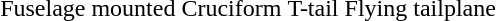<table align=center style="text-align:center;">
<tr>
<td><br>Fuselage mounted</td>
<td><br>Cruciform</td>
<td><br>T-tail</td>
<td><br>Flying tailplane</td>
</tr>
</table>
